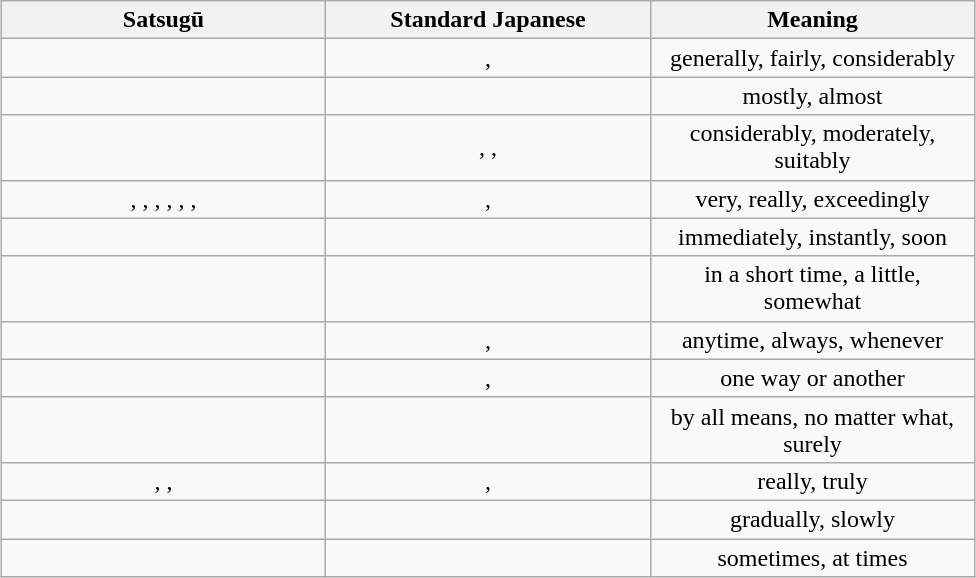<table class="wikitable" style="table-layout:fixed; text-align:center; width:650px; margin:15px;">
<tr>
<th>Satsugū</th>
<th>Standard Japanese</th>
<th>Meaning</th>
</tr>
<tr>
<td></td>
<td>, </td>
<td>generally, fairly, considerably</td>
</tr>
<tr>
<td></td>
<td></td>
<td>mostly, almost</td>
</tr>
<tr>
<td></td>
<td>, , </td>
<td>considerably, moderately, suitably</td>
</tr>
<tr>
<td>, , , , , , </td>
<td>, </td>
<td>very, really, exceedingly</td>
</tr>
<tr>
<td></td>
<td></td>
<td>immediately, instantly, soon</td>
</tr>
<tr>
<td></td>
<td></td>
<td>in a short time, a little, somewhat</td>
</tr>
<tr>
<td></td>
<td>, </td>
<td>anytime, always, whenever</td>
</tr>
<tr>
<td></td>
<td>, </td>
<td>one way or another</td>
</tr>
<tr>
<td></td>
<td></td>
<td>by all means, no matter what, surely</td>
</tr>
<tr>
<td>, , </td>
<td>, </td>
<td>really, truly</td>
</tr>
<tr>
<td></td>
<td></td>
<td>gradually, slowly</td>
</tr>
<tr>
<td></td>
<td></td>
<td>sometimes, at times</td>
</tr>
</table>
